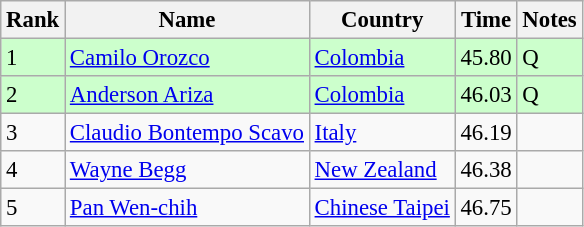<table class="wikitable" style="font-size:95%" style="text-align:center; width:35em;">
<tr>
<th>Rank</th>
<th>Name</th>
<th>Country</th>
<th>Time</th>
<th>Notes</th>
</tr>
<tr bgcolor=ccffcc>
<td>1</td>
<td align=left><a href='#'>Camilo Orozco</a></td>
<td align="left"> <a href='#'>Colombia</a></td>
<td>45.80</td>
<td>Q</td>
</tr>
<tr bgcolor=ccffcc>
<td>2</td>
<td align=left><a href='#'>Anderson Ariza</a></td>
<td align="left"> <a href='#'>Colombia</a></td>
<td>46.03</td>
<td>Q</td>
</tr>
<tr>
<td>3</td>
<td align=left><a href='#'>Claudio Bontempo Scavo</a></td>
<td align="left"> <a href='#'>Italy</a></td>
<td>46.19</td>
<td></td>
</tr>
<tr>
<td>4</td>
<td align=left><a href='#'>Wayne Begg</a></td>
<td align="left"> <a href='#'>New Zealand</a></td>
<td>46.38</td>
<td></td>
</tr>
<tr>
<td>5</td>
<td align=left><a href='#'>Pan Wen-chih</a></td>
<td align="left"> <a href='#'>Chinese Taipei</a></td>
<td>46.75</td>
<td></td>
</tr>
</table>
